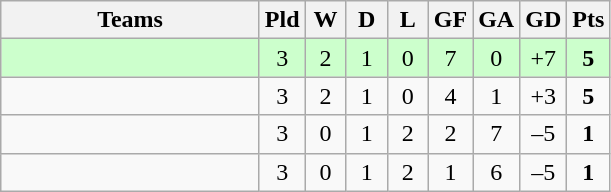<table class="wikitable" style="text-align: center;">
<tr>
<th width=165>Teams</th>
<th width=20>Pld</th>
<th width=20>W</th>
<th width=20>D</th>
<th width=20>L</th>
<th width=20>GF</th>
<th width=20>GA</th>
<th width=20>GD</th>
<th width=20>Pts</th>
</tr>
<tr align=center style="background:#ccffcc;">
<td style="text-align:left;"></td>
<td>3</td>
<td>2</td>
<td>1</td>
<td>0</td>
<td>7</td>
<td>0</td>
<td>+7</td>
<td><strong>5</strong></td>
</tr>
<tr align=center>
<td style="text-align:left;"></td>
<td>3</td>
<td>2</td>
<td>1</td>
<td>0</td>
<td>4</td>
<td>1</td>
<td>+3</td>
<td><strong>5</strong></td>
</tr>
<tr align=center>
<td style="text-align:left;"></td>
<td>3</td>
<td>0</td>
<td>1</td>
<td>2</td>
<td>2</td>
<td>7</td>
<td>–5</td>
<td><strong>1</strong></td>
</tr>
<tr align=center>
<td style="text-align:left;"></td>
<td>3</td>
<td>0</td>
<td>1</td>
<td>2</td>
<td>1</td>
<td>6</td>
<td>–5</td>
<td><strong>1</strong></td>
</tr>
</table>
